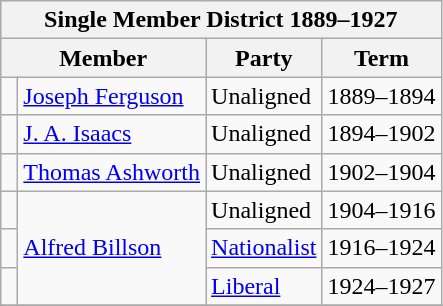<table class="wikitable">
<tr>
<th colspan="4">Single Member District 1889–1927</th>
</tr>
<tr>
<th colspan="2">Member</th>
<th>Party</th>
<th>Term</th>
</tr>
<tr>
<td> </td>
<td><a href='#'>Joseph Ferguson</a></td>
<td>Unaligned</td>
<td>1889–1894</td>
</tr>
<tr>
<td> </td>
<td><a href='#'>J. A. Isaacs</a></td>
<td>Unaligned</td>
<td>1894–1902</td>
</tr>
<tr>
<td> </td>
<td><a href='#'>Thomas Ashworth</a></td>
<td>Unaligned</td>
<td>1902–1904</td>
</tr>
<tr>
<td> </td>
<td rowspan="3"><a href='#'>Alfred Billson</a></td>
<td>Unaligned</td>
<td>1904–1916</td>
</tr>
<tr>
<td> </td>
<td><a href='#'>Nationalist</a></td>
<td>1916–1924</td>
</tr>
<tr>
<td> </td>
<td><a href='#'>Liberal</a></td>
<td>1924–1927</td>
</tr>
<tr>
</tr>
</table>
